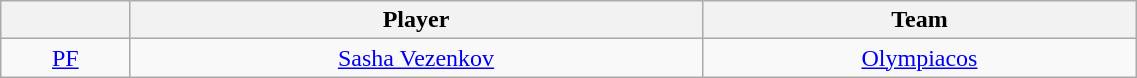<table class="wikitable" style="text-align: center;" width="60%">
<tr>
<th style="text-align:center;"></th>
<th style="text-align:center;">Player</th>
<th style="text-align:center;">Team</th>
</tr>
<tr>
<td style="text-align:center;"><a href='#'>PF</a></td>
<td> <a href='#'>Sasha Vezenkov</a></td>
<td><a href='#'>Olympiacos</a></td>
</tr>
</table>
